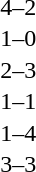<table cellspacing=1 width=70%>
<tr>
<th width=25%></th>
<th width=30%></th>
<th width=15%></th>
<th width=30%></th>
</tr>
<tr>
<td></td>
<td align=right></td>
<td align=center>4–2</td>
<td></td>
</tr>
<tr>
<td></td>
<td align=right></td>
<td align=center>1–0</td>
<td></td>
</tr>
<tr>
<td></td>
<td align=right></td>
<td align=center>2–3</td>
<td></td>
</tr>
<tr>
<td></td>
<td align=right></td>
<td align=center>1–1</td>
<td></td>
</tr>
<tr>
<td></td>
<td align=right></td>
<td align=center>1–4</td>
<td></td>
</tr>
<tr>
<td></td>
<td align=right></td>
<td align=center>3–3</td>
<td></td>
</tr>
</table>
